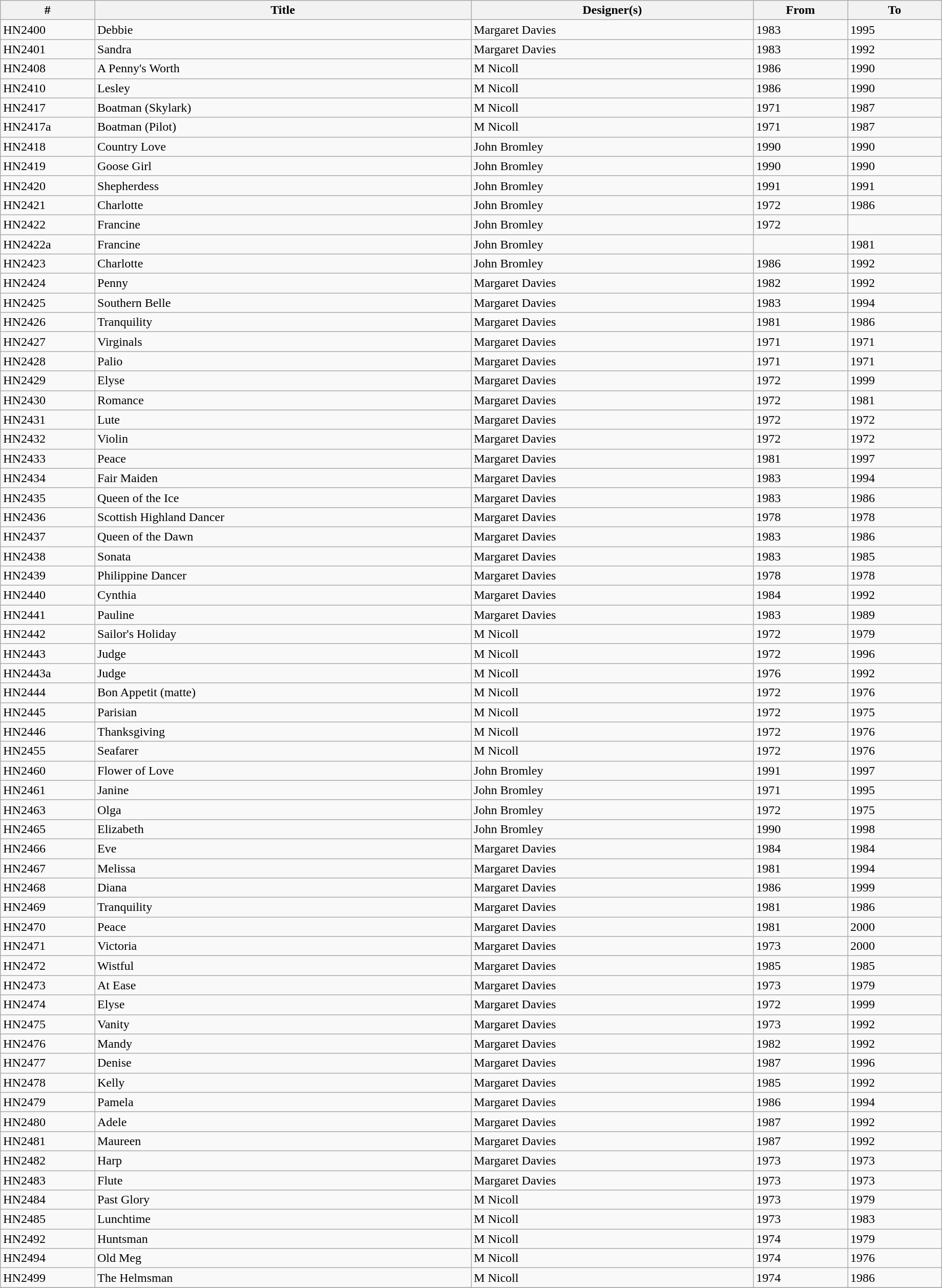<table class="wikitable collapsible" width="97%" border="1" cellpadding="1" cellspacing="0" align="centre">
<tr>
<th width=10%>#</th>
<th width=40%>Title</th>
<th width=30%>Designer(s)</th>
<th width=10%>From</th>
<th width=10%>To</th>
</tr>
<tr>
<td>HN2400</td>
<td>Debbie</td>
<td>Margaret Davies</td>
<td>1983</td>
<td>1995</td>
</tr>
<tr>
<td>HN2401</td>
<td>Sandra</td>
<td>Margaret Davies</td>
<td>1983</td>
<td>1992</td>
</tr>
<tr>
<td>HN2408</td>
<td>A Penny's Worth</td>
<td>M Nicoll</td>
<td>1986</td>
<td>1990</td>
</tr>
<tr>
<td>HN2410</td>
<td>Lesley</td>
<td>M Nicoll</td>
<td>1986</td>
<td>1990</td>
</tr>
<tr>
<td>HN2417</td>
<td>Boatman (Skylark)</td>
<td>M Nicoll</td>
<td>1971</td>
<td>1987</td>
</tr>
<tr>
<td>HN2417a</td>
<td>Boatman (Pilot)</td>
<td>M Nicoll</td>
<td>1971</td>
<td>1987</td>
</tr>
<tr>
<td>HN2418</td>
<td>Country Love</td>
<td>John Bromley</td>
<td>1990</td>
<td>1990</td>
</tr>
<tr>
<td>HN2419</td>
<td>Goose Girl</td>
<td>John Bromley</td>
<td>1990</td>
<td>1990</td>
</tr>
<tr>
<td>HN2420</td>
<td>Shepherdess</td>
<td>John Bromley</td>
<td>1991</td>
<td>1991</td>
</tr>
<tr>
<td>HN2421</td>
<td>Charlotte</td>
<td>John Bromley</td>
<td>1972</td>
<td>1986</td>
</tr>
<tr>
<td>HN2422</td>
<td>Francine</td>
<td>John Bromley</td>
<td>1972</td>
<td></td>
</tr>
<tr>
<td>HN2422a</td>
<td>Francine</td>
<td>John Bromley</td>
<td></td>
<td>1981</td>
</tr>
<tr>
<td>HN2423</td>
<td>Charlotte</td>
<td>John Bromley</td>
<td>1986</td>
<td>1992</td>
</tr>
<tr>
<td>HN2424</td>
<td>Penny</td>
<td>Margaret Davies</td>
<td>1982</td>
<td>1992</td>
</tr>
<tr>
<td>HN2425</td>
<td>Southern Belle</td>
<td>Margaret Davies</td>
<td>1983</td>
<td>1994</td>
</tr>
<tr>
<td>HN2426</td>
<td>Tranquility</td>
<td>Margaret Davies</td>
<td>1981</td>
<td>1986</td>
</tr>
<tr>
<td>HN2427</td>
<td>Virginals</td>
<td>Margaret Davies</td>
<td>1971</td>
<td>1971</td>
</tr>
<tr>
<td>HN2428</td>
<td>Palio</td>
<td>Margaret Davies</td>
<td>1971</td>
<td>1971</td>
</tr>
<tr>
<td>HN2429</td>
<td>Elyse</td>
<td>Margaret Davies</td>
<td>1972</td>
<td>1999</td>
</tr>
<tr>
<td>HN2430</td>
<td>Romance</td>
<td>Margaret Davies</td>
<td>1972</td>
<td>1981</td>
</tr>
<tr>
<td>HN2431</td>
<td>Lute</td>
<td>Margaret Davies</td>
<td>1972</td>
<td>1972</td>
</tr>
<tr>
<td>HN2432</td>
<td>Violin</td>
<td>Margaret Davies</td>
<td>1972</td>
<td>1972</td>
</tr>
<tr>
<td>HN2433</td>
<td>Peace</td>
<td>Margaret Davies</td>
<td>1981</td>
<td>1997</td>
</tr>
<tr>
<td>HN2434</td>
<td>Fair Maiden</td>
<td>Margaret Davies</td>
<td>1983</td>
<td>1994</td>
</tr>
<tr>
<td>HN2435</td>
<td>Queen of the Ice</td>
<td>Margaret Davies</td>
<td>1983</td>
<td>1986</td>
</tr>
<tr>
<td>HN2436</td>
<td>Scottish Highland Dancer</td>
<td>Margaret Davies</td>
<td>1978</td>
<td>1978</td>
</tr>
<tr>
<td>HN2437</td>
<td>Queen of the Dawn</td>
<td>Margaret Davies</td>
<td>1983</td>
<td>1986</td>
</tr>
<tr>
<td>HN2438</td>
<td>Sonata</td>
<td>Margaret Davies</td>
<td>1983</td>
<td>1985</td>
</tr>
<tr>
<td>HN2439</td>
<td>Philippine Dancer</td>
<td>Margaret Davies</td>
<td>1978</td>
<td>1978</td>
</tr>
<tr>
<td>HN2440</td>
<td>Cynthia</td>
<td>Margaret Davies</td>
<td>1984</td>
<td>1992</td>
</tr>
<tr>
<td>HN2441</td>
<td>Pauline</td>
<td>Margaret Davies</td>
<td>1983</td>
<td>1989</td>
</tr>
<tr>
<td>HN2442</td>
<td>Sailor's Holiday</td>
<td>M Nicoll</td>
<td>1972</td>
<td>1979</td>
</tr>
<tr>
<td>HN2443</td>
<td>Judge</td>
<td>M Nicoll</td>
<td>1972</td>
<td>1996</td>
</tr>
<tr>
<td>HN2443a</td>
<td>Judge</td>
<td>M Nicoll</td>
<td>1976</td>
<td>1992</td>
</tr>
<tr>
<td>HN2444</td>
<td>Bon Appetit (matte)</td>
<td>M Nicoll</td>
<td>1972</td>
<td>1976</td>
</tr>
<tr>
<td>HN2445</td>
<td>Parisian</td>
<td>M Nicoll</td>
<td>1972</td>
<td>1975</td>
</tr>
<tr>
<td>HN2446</td>
<td>Thanksgiving</td>
<td>M Nicoll</td>
<td>1972</td>
<td>1976</td>
</tr>
<tr>
<td>HN2455</td>
<td>Seafarer</td>
<td>M Nicoll</td>
<td>1972</td>
<td>1976</td>
</tr>
<tr>
<td>HN2460</td>
<td>Flower of Love</td>
<td>John Bromley</td>
<td>1991</td>
<td>1997</td>
</tr>
<tr>
<td>HN2461</td>
<td>Janine</td>
<td>John Bromley</td>
<td>1971</td>
<td>1995</td>
</tr>
<tr>
<td>HN2463</td>
<td>Olga</td>
<td>John Bromley</td>
<td>1972</td>
<td>1975</td>
</tr>
<tr>
<td>HN2465</td>
<td>Elizabeth</td>
<td>John Bromley</td>
<td>1990</td>
<td>1998</td>
</tr>
<tr>
<td>HN2466</td>
<td>Eve</td>
<td>Margaret Davies</td>
<td>1984</td>
<td>1984</td>
</tr>
<tr>
<td>HN2467</td>
<td>Melissa</td>
<td>Margaret Davies</td>
<td>1981</td>
<td>1994</td>
</tr>
<tr>
<td>HN2468</td>
<td>Diana</td>
<td>Margaret Davies</td>
<td>1986</td>
<td>1999</td>
</tr>
<tr>
<td>HN2469</td>
<td>Tranquility</td>
<td>Margaret Davies</td>
<td>1981</td>
<td>1986</td>
</tr>
<tr>
<td>HN2470</td>
<td>Peace</td>
<td>Margaret Davies</td>
<td>1981</td>
<td>2000</td>
</tr>
<tr>
<td>HN2471</td>
<td>Victoria</td>
<td>Margaret Davies</td>
<td>1973</td>
<td>2000</td>
</tr>
<tr>
<td>HN2472</td>
<td>Wistful</td>
<td>Margaret Davies</td>
<td>1985</td>
<td>1985</td>
</tr>
<tr>
<td>HN2473</td>
<td>At Ease</td>
<td>Margaret Davies</td>
<td>1973</td>
<td>1979</td>
</tr>
<tr>
<td>HN2474</td>
<td>Elyse</td>
<td>Margaret Davies</td>
<td>1972</td>
<td>1999</td>
</tr>
<tr>
<td>HN2475</td>
<td>Vanity</td>
<td>Margaret Davies</td>
<td>1973</td>
<td>1992</td>
</tr>
<tr>
<td>HN2476</td>
<td>Mandy</td>
<td>Margaret Davies</td>
<td>1982</td>
<td>1992</td>
</tr>
<tr>
<td>HN2477</td>
<td>Denise</td>
<td>Margaret Davies</td>
<td>1987</td>
<td>1996</td>
</tr>
<tr>
<td>HN2478</td>
<td>Kelly</td>
<td>Margaret Davies</td>
<td>1985</td>
<td>1992</td>
</tr>
<tr>
<td>HN2479</td>
<td>Pamela</td>
<td>Margaret Davies</td>
<td>1986</td>
<td>1994</td>
</tr>
<tr>
<td>HN2480</td>
<td>Adele</td>
<td>Margaret Davies</td>
<td>1987</td>
<td>1992</td>
</tr>
<tr>
<td>HN2481</td>
<td>Maureen</td>
<td>Margaret Davies</td>
<td>1987</td>
<td>1992</td>
</tr>
<tr>
<td>HN2482</td>
<td>Harp</td>
<td>Margaret Davies</td>
<td>1973</td>
<td>1973</td>
</tr>
<tr>
<td>HN2483</td>
<td>Flute</td>
<td>Margaret Davies</td>
<td>1973</td>
<td>1973</td>
</tr>
<tr>
<td>HN2484</td>
<td>Past Glory</td>
<td>M Nicoll</td>
<td>1973</td>
<td>1979</td>
</tr>
<tr>
<td>HN2485</td>
<td>Lunchtime</td>
<td>M Nicoll</td>
<td>1973</td>
<td>1983</td>
</tr>
<tr>
<td>HN2492</td>
<td>Huntsman</td>
<td>M Nicoll</td>
<td>1974</td>
<td>1979</td>
</tr>
<tr>
<td>HN2494</td>
<td>Old Meg</td>
<td>M Nicoll</td>
<td>1974</td>
<td>1976</td>
</tr>
<tr>
<td>HN2499</td>
<td>The Helmsman</td>
<td>M Nicoll</td>
<td>1974</td>
<td>1986</td>
</tr>
<tr>
</tr>
</table>
